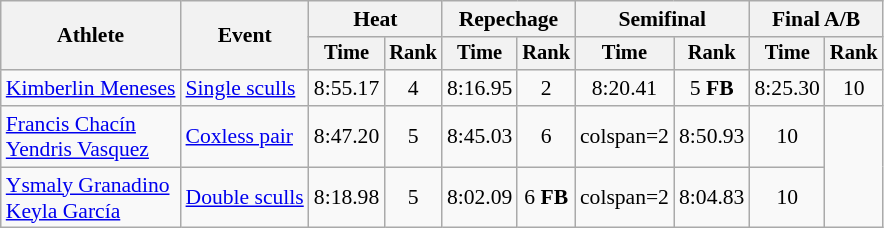<table class=wikitable style=font-size:90%;text-align:center>
<tr>
<th rowspan=2>Athlete</th>
<th rowspan=2>Event</th>
<th colspan=2>Heat</th>
<th colspan=2>Repechage</th>
<th colspan=2>Semifinal</th>
<th colspan=2>Final A/B</th>
</tr>
<tr style=font-size:95%>
<th>Time</th>
<th>Rank</th>
<th>Time</th>
<th>Rank</th>
<th>Time</th>
<th>Rank</th>
<th>Time</th>
<th>Rank</th>
</tr>
<tr>
<td align=left><a href='#'>Kimberlin Meneses</a></td>
<td align=left><a href='#'>Single sculls</a></td>
<td>8:55.17</td>
<td>4</td>
<td>8:16.95</td>
<td>2</td>
<td>8:20.41</td>
<td>5 <strong>FB</strong></td>
<td>8:25.30</td>
<td>10</td>
</tr>
<tr>
<td align=left><a href='#'>Francis Chacín</a><br><a href='#'>Yendris Vasquez</a></td>
<td align=left><a href='#'>Coxless pair</a></td>
<td>8:47.20</td>
<td>5</td>
<td>8:45.03</td>
<td>6</td>
<td>colspan=2 </td>
<td>8:50.93</td>
<td>10</td>
</tr>
<tr>
<td align=left><a href='#'>Ysmaly Granadino</a><br><a href='#'>Keyla García</a></td>
<td align=left><a href='#'>Double sculls</a></td>
<td>8:18.98</td>
<td>5</td>
<td>8:02.09</td>
<td>6 <strong>FB</strong></td>
<td>colspan=2 </td>
<td>8:04.83</td>
<td>10</td>
</tr>
</table>
